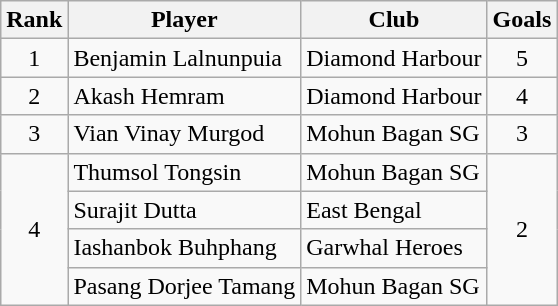<table class="wikitable" style="text-align:center">
<tr>
<th>Rank</th>
<th>Player</th>
<th>Club</th>
<th>Goals</th>
</tr>
<tr>
<td>1</td>
<td align="left">Benjamin Lalnunpuia</td>
<td align="left">Diamond Harbour</td>
<td>5</td>
</tr>
<tr>
<td>2</td>
<td align="left">Akash Hemram</td>
<td align="left">Diamond Harbour</td>
<td>4</td>
</tr>
<tr>
<td>3</td>
<td align="left">Vian Vinay Murgod</td>
<td align="left">Mohun Bagan SG</td>
<td>3</td>
</tr>
<tr>
<td rowspan="4">4</td>
<td align="left">Thumsol Tongsin</td>
<td align="left">Mohun Bagan SG</td>
<td rowspan="4">2</td>
</tr>
<tr>
<td align="left">Surajit Dutta</td>
<td align="left">East Bengal</td>
</tr>
<tr>
<td align="left">Iashanbok Buhphang</td>
<td align="left">Garwhal Heroes</td>
</tr>
<tr>
<td align="left">Pasang Dorjee Tamang</td>
<td align="left">Mohun Bagan SG</td>
</tr>
</table>
